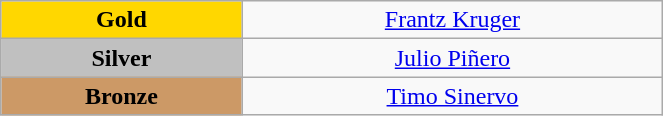<table class="wikitable" style="text-align:center; " width="35%">
<tr>
<td bgcolor="gold"><strong>Gold</strong></td>
<td><a href='#'>Frantz Kruger</a><br>  <small><em></em></small></td>
</tr>
<tr>
<td bgcolor="silver"><strong>Silver</strong></td>
<td><a href='#'>Julio Piñero</a><br>  <small><em></em></small></td>
</tr>
<tr>
<td bgcolor="CC9966"><strong>Bronze</strong></td>
<td><a href='#'>Timo Sinervo</a><br>  <small><em></em></small></td>
</tr>
</table>
